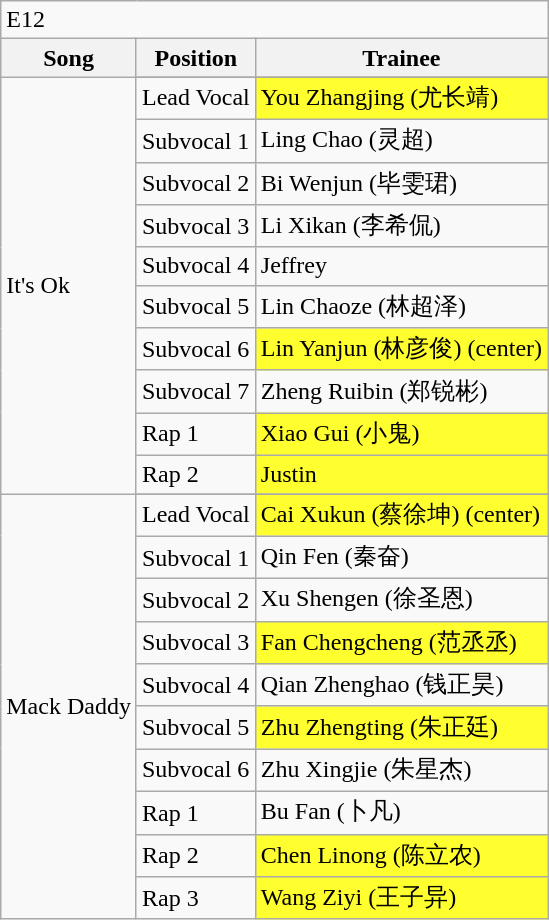<table class="wikitable mw-collapsible">
<tr>
<td colspan="3">E12</td>
</tr>
<tr>
<th>Song</th>
<th>Position</th>
<th>Trainee</th>
</tr>
<tr>
<td rowspan="11">It's Ok</td>
</tr>
<tr>
<td>Lead Vocal</td>
<td style=background:#FFFF2F;>You Zhangjing (尤长靖)</td>
</tr>
<tr>
<td>Subvocal 1</td>
<td>Ling Chao (灵超)</td>
</tr>
<tr>
<td>Subvocal 2</td>
<td>Bi Wenjun (毕雯珺)</td>
</tr>
<tr>
<td>Subvocal 3</td>
<td>Li Xikan (李希侃)</td>
</tr>
<tr>
<td>Subvocal 4</td>
<td>Jeffrey</td>
</tr>
<tr>
<td>Subvocal 5</td>
<td>Lin Chaoze (林超泽)</td>
</tr>
<tr>
<td>Subvocal 6</td>
<td style=background:#FFFF2F;>Lin Yanjun (林彦俊) (center)</td>
</tr>
<tr>
<td>Subvocal 7</td>
<td>Zheng Ruibin (郑锐彬)</td>
</tr>
<tr>
<td>Rap 1</td>
<td style=background:#FFFF2F;>Xiao Gui (小鬼)</td>
</tr>
<tr>
<td>Rap 2</td>
<td style=background:#FFFF2F;>Justin</td>
</tr>
<tr>
<td rowspan="11">Mack Daddy</td>
</tr>
<tr>
<td>Lead Vocal</td>
<td style=background:#FFFF2F;>Cai Xukun (蔡徐坤) (center)</td>
</tr>
<tr>
<td>Subvocal 1</td>
<td>Qin Fen (秦奋)</td>
</tr>
<tr>
<td>Subvocal 2</td>
<td>Xu Shengen (徐圣恩)</td>
</tr>
<tr>
<td>Subvocal 3</td>
<td style=background:#FFFF2F;>Fan Chengcheng (范丞丞)</td>
</tr>
<tr>
<td>Subvocal 4</td>
<td>Qian Zhenghao (钱正昊)</td>
</tr>
<tr>
<td>Subvocal 5</td>
<td style=background:#FFFF2F;>Zhu Zhengting (朱正廷)</td>
</tr>
<tr>
<td>Subvocal 6</td>
<td>Zhu Xingjie (朱星杰)</td>
</tr>
<tr>
<td>Rap 1</td>
<td>Bu Fan (卜凡)</td>
</tr>
<tr>
<td>Rap 2</td>
<td style=background:#FFFF2F;>Chen Linong (陈立农)</td>
</tr>
<tr>
<td>Rap 3</td>
<td style=background:#FFFF2F;>Wang Ziyi (王子异)</td>
</tr>
</table>
